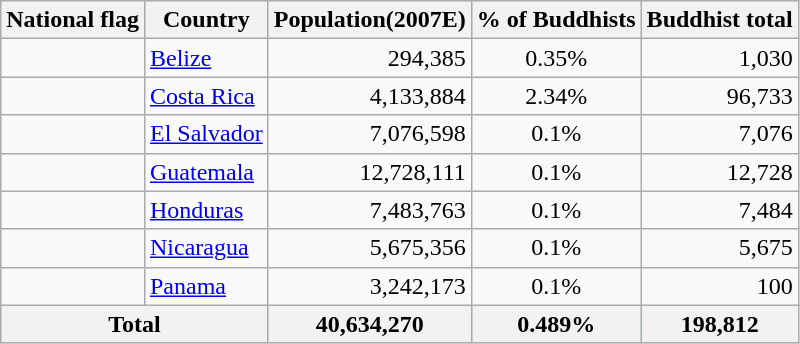<table class="sortable wikitable">
<tr>
<th>National flag</th>
<th>Country</th>
<th>Population(2007E)</th>
<th>% of Buddhists</th>
<th>Buddhist total</th>
</tr>
<tr>
<td align="center"></td>
<td><a href='#'>Belize</a></td>
<td align="right">294,385</td>
<td align="center">0.35% </td>
<td align="right">1,030</td>
</tr>
<tr>
<td align="center"></td>
<td><a href='#'>Costa Rica</a></td>
<td align="right">4,133,884</td>
<td align="center">2.34% </td>
<td align="right">96,733</td>
</tr>
<tr>
<td align="center"></td>
<td><a href='#'>El Salvador</a></td>
<td align="right">7,076,598</td>
<td align="center">0.1% </td>
<td align="right">7,076</td>
</tr>
<tr>
<td align="center"></td>
<td><a href='#'>Guatemala</a></td>
<td align="right">12,728,111</td>
<td align="center">0.1% </td>
<td align="right">12,728</td>
</tr>
<tr>
<td align="center"></td>
<td><a href='#'>Honduras</a></td>
<td align="right">7,483,763</td>
<td align="center">0.1% </td>
<td align="right">7,484</td>
</tr>
<tr>
<td align="center"></td>
<td><a href='#'>Nicaragua</a></td>
<td align="right">5,675,356</td>
<td align="center">0.1% </td>
<td align="right">5,675</td>
</tr>
<tr>
<td align="center"></td>
<td><a href='#'>Panama</a></td>
<td align="right">3,242,173</td>
<td align="center">0.1%</td>
<td align="right">100</td>
</tr>
<tr bgcolor=#99FFFF>
<th colspan="2">Total</th>
<th align="right">40,634,270</th>
<th align="center">0.489%</th>
<th align="right">198,812</th>
</tr>
</table>
